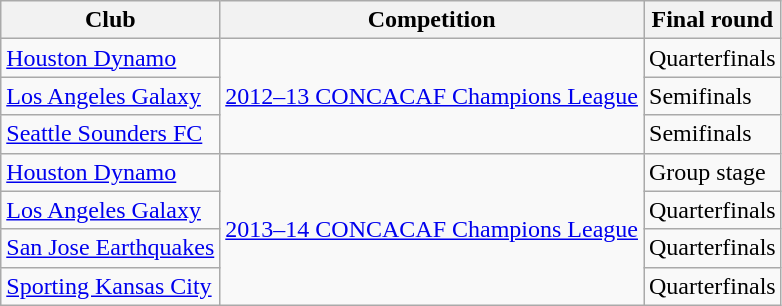<table class="wikitable">
<tr>
<th>Club</th>
<th>Competition</th>
<th>Final round</th>
</tr>
<tr>
<td><a href='#'>Houston Dynamo</a></td>
<td rowspan=3><a href='#'>2012–13 CONCACAF Champions League</a></td>
<td>Quarterfinals</td>
</tr>
<tr>
<td><a href='#'>Los Angeles Galaxy</a></td>
<td>Semifinals</td>
</tr>
<tr>
<td><a href='#'>Seattle Sounders FC</a></td>
<td>Semifinals</td>
</tr>
<tr>
<td><a href='#'>Houston Dynamo</a></td>
<td rowspan=4><a href='#'>2013–14 CONCACAF Champions League</a></td>
<td>Group stage</td>
</tr>
<tr>
<td><a href='#'>Los Angeles Galaxy</a></td>
<td>Quarterfinals</td>
</tr>
<tr>
<td><a href='#'>San Jose Earthquakes</a></td>
<td>Quarterfinals</td>
</tr>
<tr>
<td><a href='#'>Sporting Kansas City</a></td>
<td>Quarterfinals</td>
</tr>
</table>
